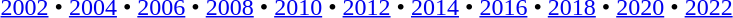<table id=toc class=toc summary=Contents>
<tr>
<td align=center><br><a href='#'>2002</a> • <a href='#'>2004</a> • <a href='#'>2006</a> • <a href='#'>2008</a> • <a href='#'>2010</a> • <a href='#'>2012</a> • <a href='#'>2014</a> • <a href='#'>2016</a> • <a href='#'>2018</a> • <a href='#'>2020</a> • <a href='#'>2022</a></td>
</tr>
</table>
